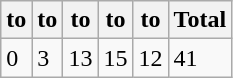<table class="wikitable">
<tr>
<th> to </th>
<th> to </th>
<th> to </th>
<th> to </th>
<th> to </th>
<th>Total</th>
</tr>
<tr>
<td>0</td>
<td>3</td>
<td>13</td>
<td>15</td>
<td>12</td>
<td>41</td>
</tr>
</table>
